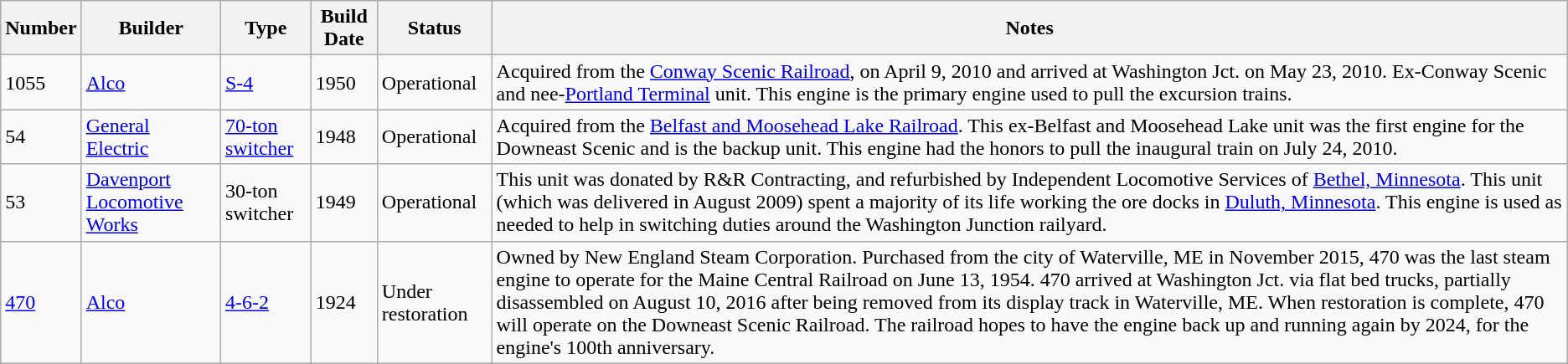<table class="wikitable">
<tr>
<th>Number</th>
<th>Builder</th>
<th>Type</th>
<th>Build Date</th>
<th>Status</th>
<th>Notes</th>
</tr>
<tr>
<td>1055</td>
<td><a href='#'>Alco</a></td>
<td><a href='#'>S-4</a></td>
<td>1950</td>
<td>Operational</td>
<td>Acquired from the <a href='#'>Conway Scenic Railroad</a>, on April 9, 2010 and arrived at Washington Jct. on May 23, 2010.  Ex-Conway Scenic and nee-<a href='#'>Portland Terminal</a> unit. This engine is the primary engine used to pull the excursion trains.</td>
</tr>
<tr>
<td>54</td>
<td><a href='#'>General Electric</a></td>
<td><a href='#'>70-ton switcher</a></td>
<td>1948</td>
<td>Operational</td>
<td>Acquired from the <a href='#'>Belfast and Moosehead Lake Railroad</a>.  This ex-Belfast and Moosehead Lake unit was the first engine for the Downeast Scenic and is the backup unit.  This engine had the honors to pull the inaugural train on July 24, 2010.</td>
</tr>
<tr>
<td>53</td>
<td><a href='#'>Davenport Locomotive Works</a></td>
<td>30-ton switcher</td>
<td>1949</td>
<td>Operational</td>
<td>This unit was donated by R&R Contracting, and refurbished by Independent Locomotive Services of <a href='#'>Bethel, Minnesota</a>. This unit (which was delivered in August 2009) spent a majority of its life working the ore docks in <a href='#'>Duluth, Minnesota</a>.  This engine is used as needed to help in switching duties around the Washington Junction railyard.</td>
</tr>
<tr>
<td><a href='#'>470</a></td>
<td><a href='#'>Alco</a></td>
<td><a href='#'>4-6-2</a></td>
<td>1924</td>
<td>Under restoration</td>
<td>Owned by New England Steam Corporation. Purchased from the city of Waterville, ME in November 2015, 470 was the last steam engine to operate for the Maine Central Railroad on June 13, 1954. 470 arrived at Washington Jct. via flat bed trucks, partially disassembled on August 10, 2016 after being removed from its display track in Waterville, ME.  When restoration is complete, 470 will operate on the Downeast Scenic Railroad. The railroad hopes to have the engine back up and running again by 2024, for the engine's 100th anniversary.</td>
</tr>
</table>
